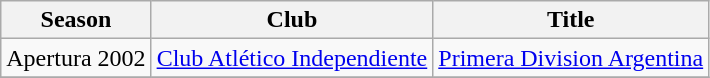<table class="wikitable">
<tr>
<th>Season</th>
<th>Club</th>
<th>Title</th>
</tr>
<tr>
<td>Apertura 2002</td>
<td><a href='#'>Club Atlético Independiente</a></td>
<td><a href='#'>Primera Division Argentina</a></td>
</tr>
<tr>
</tr>
</table>
